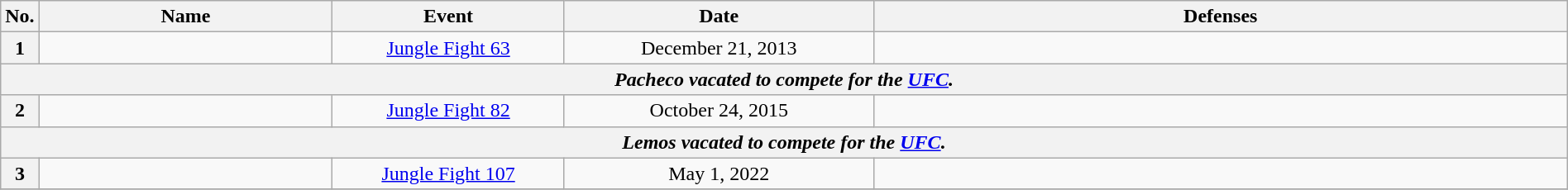<table class="wikitable" width=100%>
<tr>
<th width=1%>No.</th>
<th width=19%>Name</th>
<th width=15%>Event</th>
<th width=20%>Date</th>
<th width=45%>Defenses</th>
</tr>
<tr>
<th>1</th>
<td align=left><br></td>
<td align=center><a href='#'>Jungle Fight 63</a> <br></td>
<td align=center>December 21, 2013</td>
<td></td>
</tr>
<tr>
<th colspan=6 align=center><em>Pacheco vacated to compete for the <a href='#'>UFC</a>.</em></th>
</tr>
<tr>
<th>2</th>
<td align=left><br></td>
<td align=center><a href='#'>Jungle Fight 82</a><br></td>
<td align=center>October 24, 2015</td>
<td><br></td>
</tr>
<tr>
<th colspan=6 align=center><em>Lemos vacated to compete for the <a href='#'>UFC</a>.</em></th>
</tr>
<tr>
<th>3</th>
<td align=left><br></td>
<td align=center><a href='#'>Jungle Fight 107</a><br></td>
<td align=center>May 1, 2022</td>
<td></td>
</tr>
<tr>
</tr>
</table>
